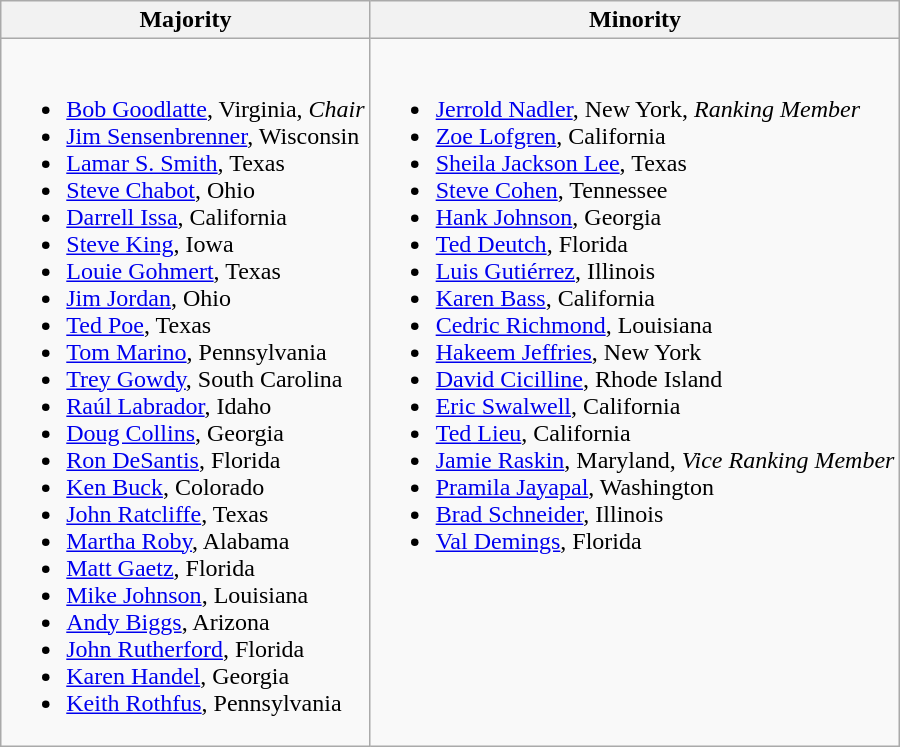<table class=wikitable>
<tr>
<th>Majority</th>
<th>Minority</th>
</tr>
<tr>
<td valign=top ><br><ul><li><a href='#'>Bob Goodlatte</a>, Virginia, <em>Chair</em></li><li><a href='#'>Jim Sensenbrenner</a>, Wisconsin</li><li><a href='#'>Lamar S. Smith</a>, Texas</li><li><a href='#'>Steve Chabot</a>, Ohio</li><li><a href='#'>Darrell Issa</a>, California</li><li><a href='#'>Steve King</a>, Iowa</li><li><a href='#'>Louie Gohmert</a>, Texas</li><li><a href='#'>Jim Jordan</a>, Ohio</li><li><a href='#'>Ted Poe</a>, Texas</li><li><a href='#'>Tom Marino</a>, Pennsylvania</li><li><a href='#'>Trey Gowdy</a>, South Carolina</li><li><a href='#'>Raúl Labrador</a>, Idaho</li><li><a href='#'>Doug Collins</a>, Georgia</li><li><a href='#'>Ron DeSantis</a>, Florida</li><li><a href='#'>Ken Buck</a>, Colorado</li><li><a href='#'>John Ratcliffe</a>, Texas</li><li><a href='#'>Martha Roby</a>, Alabama</li><li><a href='#'>Matt Gaetz</a>, Florida</li><li><a href='#'>Mike Johnson</a>, Louisiana</li><li><a href='#'>Andy Biggs</a>, Arizona</li><li><a href='#'>John Rutherford</a>, Florida</li><li><a href='#'>Karen Handel</a>, Georgia</li><li><a href='#'>Keith Rothfus</a>, Pennsylvania</li></ul></td>
<td valign=top ><br><ul><li><a href='#'>Jerrold Nadler</a>, New York, <em>Ranking Member</em></li><li><a href='#'>Zoe Lofgren</a>, California</li><li><a href='#'>Sheila Jackson Lee</a>, Texas</li><li><a href='#'>Steve Cohen</a>, Tennessee</li><li><a href='#'>Hank Johnson</a>, Georgia</li><li><a href='#'>Ted Deutch</a>, Florida</li><li><a href='#'>Luis Gutiérrez</a>, Illinois</li><li><a href='#'>Karen Bass</a>, California</li><li><a href='#'>Cedric Richmond</a>, Louisiana</li><li><a href='#'>Hakeem Jeffries</a>, New York</li><li><a href='#'>David Cicilline</a>, Rhode Island</li><li><a href='#'>Eric Swalwell</a>, California</li><li><a href='#'>Ted Lieu</a>, California</li><li><a href='#'>Jamie Raskin</a>, Maryland, <em>Vice Ranking Member</em></li><li><a href='#'>Pramila Jayapal</a>, Washington</li><li><a href='#'>Brad Schneider</a>, Illinois</li><li><a href='#'>Val Demings</a>, Florida</li></ul></td>
</tr>
</table>
